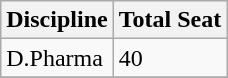<table class="wikitable">
<tr>
<th>Discipline</th>
<th>Total Seat</th>
</tr>
<tr>
<td>D.Pharma</td>
<td>40</td>
</tr>
<tr>
</tr>
</table>
